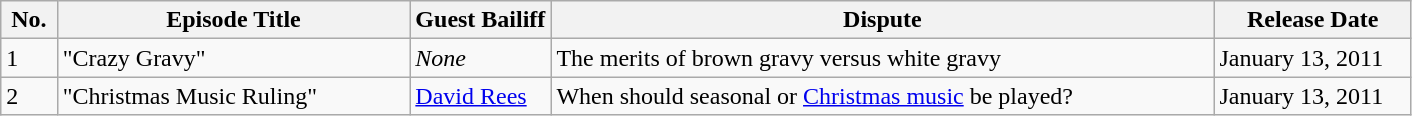<table class="wikitable">
<tr>
<th width="4%">No.</th>
<th width="25%">Episode Title</th>
<th width="10%">Guest Bailiff</th>
<th width="47%">Dispute</th>
<th width="14%">Release Date</th>
</tr>
<tr>
<td>1</td>
<td>"Crazy Gravy"</td>
<td><em>None</em></td>
<td>The merits of brown gravy versus white gravy</td>
<td>January 13, 2011</td>
</tr>
<tr>
<td>2</td>
<td>"Christmas Music Ruling"</td>
<td><a href='#'>David Rees</a></td>
<td>When should seasonal or <a href='#'>Christmas music</a> be played?</td>
<td>January 13, 2011</td>
</tr>
</table>
